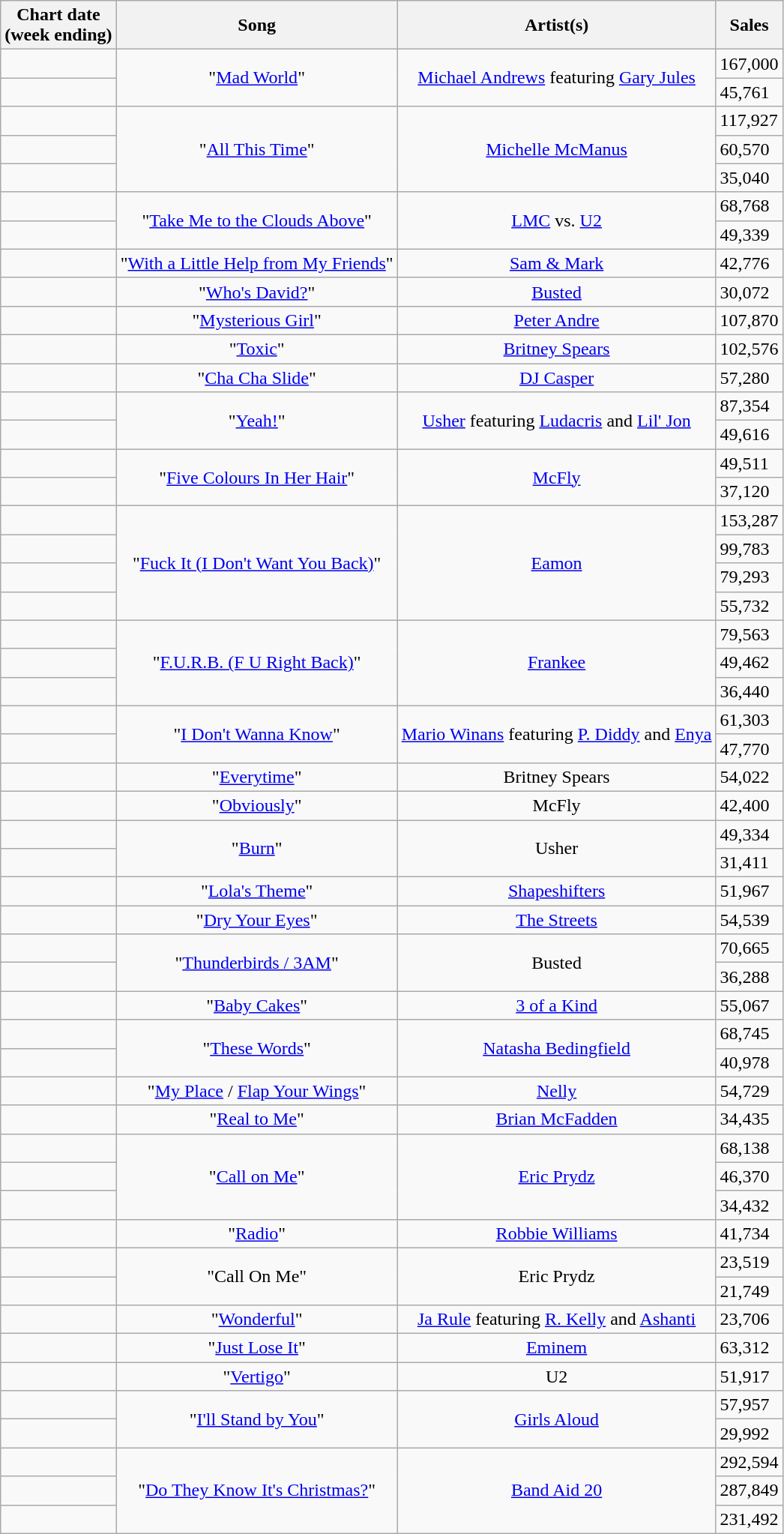<table class="wikitable plainrowheaders">
<tr>
<th style="text-align:center;">Chart date<br>(week ending)</th>
<th style="text-align:center;">Song</th>
<th style="text-align:center;">Artist(s)</th>
<th style="text-align:center;">Sales</th>
</tr>
<tr>
<td align="left"></td>
<td align="center" rowspan="2">"<a href='#'>Mad World</a>"</td>
<td align="center" rowspan="2"><a href='#'>Michael Andrews</a> featuring <a href='#'>Gary Jules</a></td>
<td align="left">167,000</td>
</tr>
<tr>
<td style="text-align:left;"></td>
<td style="text-align:left;">45,761</td>
</tr>
<tr>
<td style="text-align:left;"></td>
<td style="text-align:center;" rowspan="3">"<a href='#'>All This Time</a>"</td>
<td style="text-align:center;" rowspan="3"><a href='#'>Michelle McManus</a></td>
<td style="text-align:left;">117,927</td>
</tr>
<tr>
<td style="text-align:left;"></td>
<td style="text-align:left;">60,570</td>
</tr>
<tr>
<td style="text-align:left;"></td>
<td style="text-align:left;">35,040</td>
</tr>
<tr>
<td style="text-align:left;"></td>
<td style="text-align:center;" rowspan="2">"<a href='#'>Take Me to the Clouds Above</a>"</td>
<td style="text-align:center;" rowspan="2"><a href='#'>LMC</a> vs. <a href='#'>U2</a></td>
<td style="text-align:left;">68,768</td>
</tr>
<tr>
<td style="text-align:left;"></td>
<td style="text-align:left;">49,339</td>
</tr>
<tr>
<td style="text-align:left;"></td>
<td style="text-align:center;">"<a href='#'>With a Little Help from My Friends</a>"</td>
<td style="text-align:center;"><a href='#'>Sam & Mark</a></td>
<td style="text-align:left;">42,776</td>
</tr>
<tr>
<td style="text-align:left;"></td>
<td style="text-align:center;">"<a href='#'>Who's David?</a>"</td>
<td style="text-align:center;"><a href='#'>Busted</a></td>
<td style="text-align:left;">30,072</td>
</tr>
<tr>
<td style="text-align:left;"></td>
<td style="text-align:center;">"<a href='#'>Mysterious Girl</a>"</td>
<td style="text-align:center;"><a href='#'>Peter Andre</a></td>
<td style="text-align:left;">107,870</td>
</tr>
<tr>
<td style="text-align:left;"></td>
<td style="text-align:center;">"<a href='#'>Toxic</a>"</td>
<td style="text-align:center;"><a href='#'>Britney Spears</a></td>
<td style="text-align:left;">102,576</td>
</tr>
<tr>
<td style="text-align:left;"></td>
<td style="text-align:center;">"<a href='#'>Cha Cha Slide</a>"</td>
<td style="text-align:center;"><a href='#'>DJ Casper</a></td>
<td style="text-align:left;">57,280</td>
</tr>
<tr>
<td style="text-align:left;"></td>
<td style="text-align:center;" rowspan="2">"<a href='#'>Yeah!</a>"</td>
<td style="text-align:center;" rowspan="2"><a href='#'>Usher</a> featuring <a href='#'>Ludacris</a> and <a href='#'>Lil' Jon</a></td>
<td style="text-align:left;">87,354</td>
</tr>
<tr>
<td style="text-align:left;"></td>
<td style="text-align:left;">49,616</td>
</tr>
<tr>
<td style="text-align:left;"></td>
<td style="text-align:center;" rowspan="2">"<a href='#'>Five Colours In Her Hair</a>"</td>
<td style="text-align:center;" rowspan="2"><a href='#'>McFly</a></td>
<td style="text-align:left;">49,511</td>
</tr>
<tr>
<td style="text-align:left;"></td>
<td style="text-align:left;">37,120</td>
</tr>
<tr>
<td style="text-align:left;"></td>
<td style="text-align:center;" rowspan="4">"<a href='#'>Fuck It (I Don't Want You Back)</a>"</td>
<td style="text-align:center;" rowspan="4"><a href='#'>Eamon</a></td>
<td style="text-align:left;">153,287</td>
</tr>
<tr>
<td style="text-align:left;"></td>
<td style="text-align:left;">99,783</td>
</tr>
<tr>
<td style="text-align:left;"></td>
<td style="text-align:left;">79,293</td>
</tr>
<tr>
<td style="text-align:left;"></td>
<td style="text-align:left;">55,732</td>
</tr>
<tr>
<td style="text-align:left;"></td>
<td style="text-align:center;" rowspan="3">"<a href='#'>F.U.R.B. (F U Right Back)</a>"</td>
<td style="text-align:center;" rowspan="3"><a href='#'>Frankee</a></td>
<td style="text-align:left;">79,563</td>
</tr>
<tr>
<td style="text-align:left;"></td>
<td style="text-align:left;">49,462</td>
</tr>
<tr>
<td style="text-align:left;"></td>
<td style="text-align:left;">36,440</td>
</tr>
<tr>
<td style="text-align:left;"></td>
<td style="text-align:center;" rowspan="2">"<a href='#'>I Don't Wanna Know</a>"</td>
<td style="text-align:center;" rowspan="2"><a href='#'>Mario Winans</a> featuring <a href='#'>P. Diddy</a> and <a href='#'>Enya</a></td>
<td style="text-align:left;">61,303</td>
</tr>
<tr>
<td style="text-align:left;"></td>
<td style="text-align:left;">47,770</td>
</tr>
<tr>
<td style="text-align:left;"></td>
<td style="text-align:center;">"<a href='#'>Everytime</a>"</td>
<td style="text-align:center;">Britney Spears</td>
<td style="text-align:left;">54,022</td>
</tr>
<tr>
<td style="text-align:left;"></td>
<td style="text-align:center;">"<a href='#'>Obviously</a>"</td>
<td style="text-align:center;">McFly</td>
<td style="text-align:left;">42,400</td>
</tr>
<tr>
<td style="text-align:left;"></td>
<td style="text-align:center;" rowspan="2">"<a href='#'>Burn</a>"</td>
<td style="text-align:center;" rowspan="2">Usher</td>
<td style="text-align:left;">49,334</td>
</tr>
<tr>
<td style="text-align:left;"></td>
<td style="text-align:left;">31,411</td>
</tr>
<tr>
<td style="text-align:left;"></td>
<td style="text-align:center;">"<a href='#'>Lola's Theme</a>"</td>
<td style="text-align:center;"><a href='#'>Shapeshifters</a></td>
<td style="text-align:left;">51,967</td>
</tr>
<tr>
<td style="text-align:left;"></td>
<td style="text-align:center;">"<a href='#'>Dry Your Eyes</a>"</td>
<td style="text-align:center;"><a href='#'>The Streets</a></td>
<td style="text-align:left;">54,539</td>
</tr>
<tr>
<td style="text-align:left;"></td>
<td style="text-align:center;" rowspan="2">"<a href='#'>Thunderbirds / 3AM</a>"</td>
<td style="text-align:center;" rowspan="2">Busted</td>
<td style="text-align:left;">70,665</td>
</tr>
<tr>
<td style="text-align:left;"></td>
<td style="text-align:left;">36,288</td>
</tr>
<tr>
<td style="text-align:left;"></td>
<td style="text-align:center;">"<a href='#'>Baby Cakes</a>"</td>
<td style="text-align:center;"><a href='#'>3 of a Kind</a></td>
<td style="text-align:left;">55,067</td>
</tr>
<tr>
<td style="text-align:left;"></td>
<td style="text-align:center;" rowspan="2">"<a href='#'>These Words</a>"</td>
<td style="text-align:center;" rowspan="2"><a href='#'>Natasha Bedingfield</a></td>
<td style="text-align:left;">68,745</td>
</tr>
<tr>
<td style="text-align:left;"></td>
<td style="text-align:left;">40,978</td>
</tr>
<tr>
<td style="text-align:left;"></td>
<td style="text-align:center;">"<a href='#'>My Place</a> / <a href='#'>Flap Your Wings</a>"</td>
<td style="text-align:center;"><a href='#'>Nelly</a></td>
<td style="text-align:left;">54,729</td>
</tr>
<tr>
<td style="text-align:left;"></td>
<td style="text-align:center;">"<a href='#'>Real to Me</a>"</td>
<td style="text-align:center;"><a href='#'>Brian McFadden</a></td>
<td style="text-align:left;">34,435</td>
</tr>
<tr>
<td style="text-align:left;"></td>
<td style="text-align:center;" rowspan="3">"<a href='#'>Call on Me</a>"</td>
<td style="text-align:center;" rowspan="3"><a href='#'>Eric Prydz</a></td>
<td style="text-align:left;">68,138</td>
</tr>
<tr>
<td style="text-align:left;"></td>
<td style="text-align:left;">46,370</td>
</tr>
<tr>
<td style="text-align:left;"></td>
<td style="text-align:left;">34,432</td>
</tr>
<tr>
<td style="text-align:left;"></td>
<td style="text-align:center;">"<a href='#'>Radio</a>"</td>
<td style="text-align:center;"><a href='#'>Robbie Williams</a></td>
<td style="text-align:left;">41,734</td>
</tr>
<tr>
<td style="text-align:left;"></td>
<td style="text-align:center;" rowspan="2">"Call On Me"</td>
<td style="text-align:center;" rowspan="2">Eric Prydz</td>
<td style="text-align:left;">23,519</td>
</tr>
<tr>
<td style="text-align:left;"></td>
<td style="text-align:left;">21,749</td>
</tr>
<tr>
<td style="text-align:left;"></td>
<td style="text-align:center;">"<a href='#'>Wonderful</a>"</td>
<td style="text-align:center;"><a href='#'>Ja Rule</a> featuring <a href='#'>R. Kelly</a> and <a href='#'>Ashanti</a></td>
<td style="text-align:left;">23,706</td>
</tr>
<tr>
<td style="text-align:left;"></td>
<td style="text-align:center;">"<a href='#'>Just Lose It</a>"</td>
<td style="text-align:center;"><a href='#'>Eminem</a></td>
<td style="text-align:left;">63,312</td>
</tr>
<tr>
<td style="text-align:left;"></td>
<td style="text-align:center;">"<a href='#'>Vertigo</a>"</td>
<td style="text-align:center;">U2</td>
<td style="text-align:left;">51,917</td>
</tr>
<tr>
<td style="text-align:left;"></td>
<td style="text-align:center;" rowspan="2">"<a href='#'>I'll Stand by You</a>"</td>
<td style="text-align:center;" rowspan="2"><a href='#'>Girls Aloud</a></td>
<td style="text-align:left;">57,957</td>
</tr>
<tr>
<td style="text-align:left;"></td>
<td style="text-align:left;">29,992</td>
</tr>
<tr>
<td style="text-align:left;"></td>
<td style="text-align:center;" rowspan="4">"<a href='#'>Do They Know It's Christmas?</a>"</td>
<td style="text-align:center;" rowspan="4"><a href='#'>Band Aid 20</a></td>
<td style="text-align:left;">292,594</td>
</tr>
<tr>
<td style="text-align:left;"></td>
<td style="text-align:left;">287,849</td>
</tr>
<tr>
<td style="text-align:left;"></td>
<td style="text-align:left;">231,492</td>
</tr>
</table>
